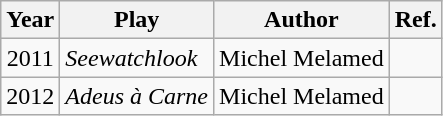<table class="wikitable">
<tr>
<th>Year</th>
<th>Play</th>
<th>Author</th>
<th>Ref.</th>
</tr>
<tr>
<td style="text-align:center;">2011</td>
<td><em>Seewatchlook</em></td>
<td>Michel Melamed</td>
<td></td>
</tr>
<tr>
<td style="text-align:center;">2012</td>
<td><em>Adeus à Carne</em></td>
<td>Michel Melamed</td>
<td></td>
</tr>
</table>
